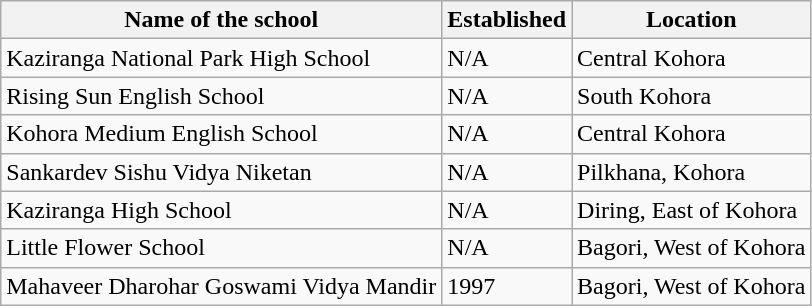<table class="wikitable">
<tr>
<th>Name of the school</th>
<th>Established</th>
<th>Location</th>
</tr>
<tr>
<td>Kaziranga National Park High School</td>
<td>N/A</td>
<td>Central Kohora</td>
</tr>
<tr>
<td>Rising Sun English School</td>
<td>N/A</td>
<td>South Kohora</td>
</tr>
<tr>
<td>Kohora Medium English School</td>
<td>N/A</td>
<td>Central Kohora</td>
</tr>
<tr>
<td>Sankardev Sishu Vidya Niketan</td>
<td>N/A</td>
<td>Pilkhana, Kohora</td>
</tr>
<tr>
<td>Kaziranga High School</td>
<td>N/A</td>
<td>Diring, East of Kohora</td>
</tr>
<tr>
<td>Little Flower School</td>
<td>N/A</td>
<td>Bagori, West of Kohora</td>
</tr>
<tr>
<td>Mahaveer Dharohar Goswami Vidya Mandir</td>
<td>1997</td>
<td>Bagori, West of Kohora</td>
</tr>
</table>
